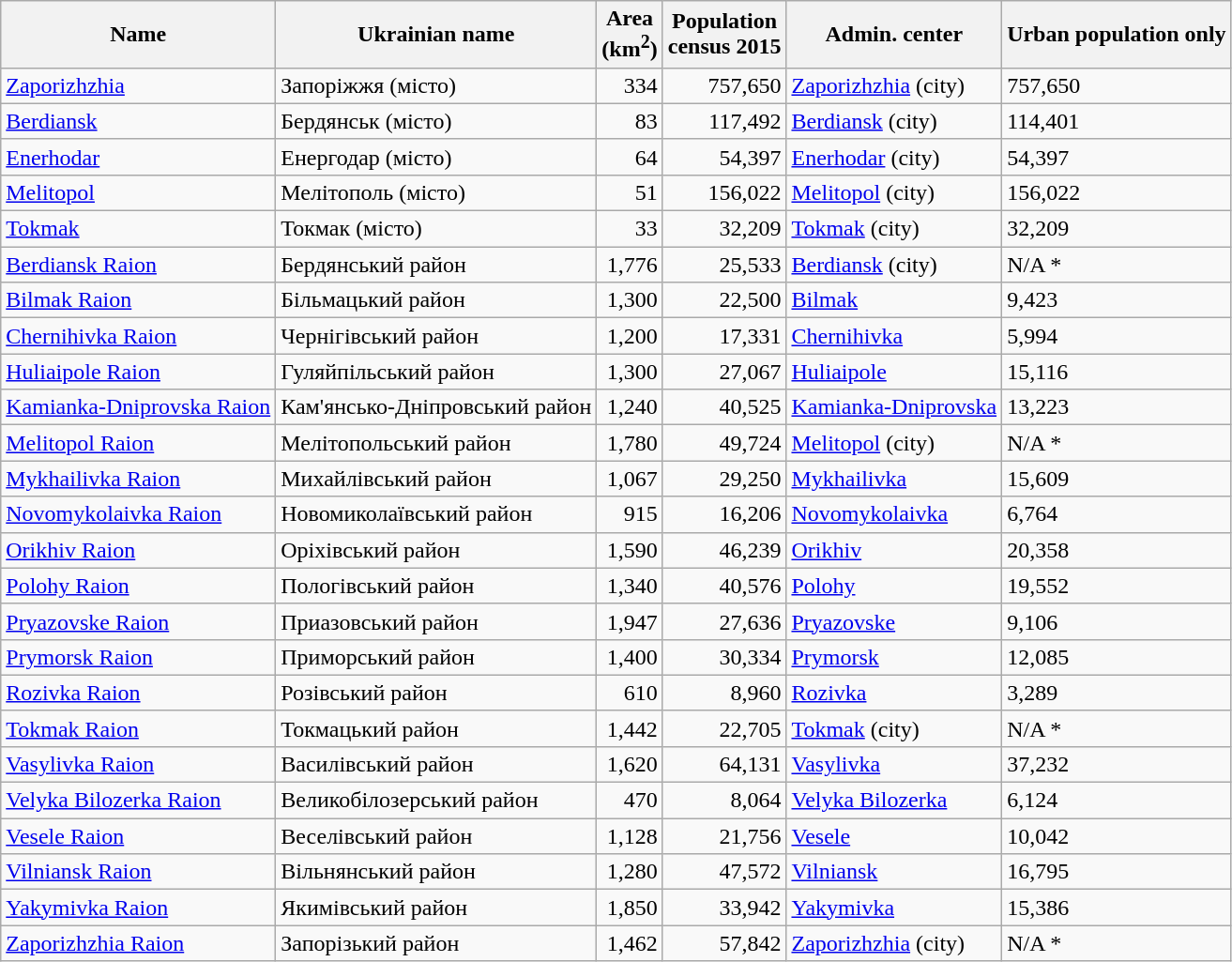<table class="sortable wikitable">
<tr>
<th>Name</th>
<th>Ukrainian name</th>
<th>Area <br>(km<sup>2</sup>)</th>
<th>Population<br>census 2015</th>
<th>Admin. center</th>
<th>Urban population only</th>
</tr>
<tr>
<td><a href='#'>Zaporizhzhia</a></td>
<td>Запоріжжя (місто)</td>
<td align="right">334</td>
<td align="right">757,650</td>
<td><a href='#'>Zaporizhzhia</a> (city)</td>
<td>757,650</td>
</tr>
<tr>
<td><a href='#'>Berdiansk</a></td>
<td>Бердянськ (місто)</td>
<td align="right">83</td>
<td align="right">117,492</td>
<td><a href='#'>Berdiansk</a> (city)</td>
<td>114,401</td>
</tr>
<tr>
<td><a href='#'>Enerhodar</a></td>
<td>Енергодар (місто)</td>
<td align="right">64</td>
<td align="right">54,397</td>
<td><a href='#'>Enerhodar</a> (city)</td>
<td>54,397</td>
</tr>
<tr>
<td><a href='#'>Melitopol</a></td>
<td>Мелітополь (місто)</td>
<td align="right">51</td>
<td align="right">156,022</td>
<td><a href='#'>Melitopol</a> (city)</td>
<td>156,022</td>
</tr>
<tr>
<td><a href='#'>Tokmak</a></td>
<td>Токмак (місто)</td>
<td align="right">33</td>
<td align="right">32,209</td>
<td><a href='#'>Tokmak</a> (city)</td>
<td>32,209</td>
</tr>
<tr>
<td><a href='#'>Berdiansk Raion</a></td>
<td>Бердянський район</td>
<td align="right">1,776</td>
<td align="right">25,533</td>
<td><a href='#'>Berdiansk</a> (city)</td>
<td>N/A *</td>
</tr>
<tr>
<td><a href='#'>Bilmak Raion</a></td>
<td>Більмацький район</td>
<td align="right">1,300</td>
<td align="right">22,500</td>
<td><a href='#'>Bilmak</a></td>
<td>9,423</td>
</tr>
<tr>
<td><a href='#'>Chernihivka Raion</a></td>
<td>Чернігівський район</td>
<td align="right">1,200</td>
<td align="right">17,331</td>
<td><a href='#'>Chernihivka</a></td>
<td>5,994</td>
</tr>
<tr>
<td><a href='#'>Huliaipole Raion</a></td>
<td>Гуляйпільський район</td>
<td align="right">1,300</td>
<td align="right">27,067</td>
<td><a href='#'>Huliaipole</a></td>
<td>15,116</td>
</tr>
<tr>
<td><a href='#'>Kamianka-Dniprovska Raion</a></td>
<td>Кам'янсько-Дніпровський район</td>
<td align="right">1,240</td>
<td align="right">40,525</td>
<td><a href='#'>Kamianka-Dniprovska</a></td>
<td>13,223</td>
</tr>
<tr>
<td><a href='#'>Melitopol Raion</a></td>
<td>Мелітопольський район</td>
<td align="right">1,780</td>
<td align="right">49,724</td>
<td><a href='#'>Melitopol</a> (city)</td>
<td>N/A *</td>
</tr>
<tr>
<td><a href='#'>Mykhailivka Raion</a></td>
<td>Михайлівський район</td>
<td align="right">1,067</td>
<td align="right">29,250</td>
<td><a href='#'>Mykhailivka</a></td>
<td>15,609</td>
</tr>
<tr>
<td><a href='#'>Novomykolaivka Raion</a></td>
<td>Новомиколаївський район</td>
<td align="right">915</td>
<td align="right">16,206</td>
<td><a href='#'>Novomykolaivka</a></td>
<td>6,764</td>
</tr>
<tr>
<td><a href='#'>Orikhiv Raion</a></td>
<td>Оріхівський район</td>
<td align="right">1,590</td>
<td align="right">46,239</td>
<td><a href='#'>Orikhiv</a></td>
<td>20,358</td>
</tr>
<tr>
<td><a href='#'>Polohy Raion</a></td>
<td>Пологівський район</td>
<td align="right">1,340</td>
<td align="right">40,576</td>
<td><a href='#'>Polohy</a></td>
<td>19,552</td>
</tr>
<tr>
<td><a href='#'>Pryazovske Raion</a></td>
<td>Приазовський район</td>
<td align="right">1,947</td>
<td align="right">27,636</td>
<td><a href='#'>Pryazovske</a></td>
<td>9,106</td>
</tr>
<tr>
<td><a href='#'>Prymorsk Raion</a></td>
<td>Приморський район</td>
<td align="right">1,400</td>
<td align="right">30,334</td>
<td><a href='#'>Prymorsk</a></td>
<td>12,085</td>
</tr>
<tr>
<td><a href='#'>Rozivka Raion</a></td>
<td>Розівський район</td>
<td align="right">610</td>
<td align="right">8,960</td>
<td><a href='#'>Rozivka</a></td>
<td>3,289</td>
</tr>
<tr>
<td><a href='#'>Tokmak Raion</a></td>
<td>Токмацький район</td>
<td align="right">1,442</td>
<td align="right">22,705</td>
<td><a href='#'>Tokmak</a> (city)</td>
<td>N/A *</td>
</tr>
<tr>
<td><a href='#'>Vasylivka Raion</a></td>
<td>Василівський район</td>
<td align="right">1,620</td>
<td align="right">64,131</td>
<td><a href='#'>Vasylivka</a></td>
<td>37,232</td>
</tr>
<tr>
<td><a href='#'>Velyka Bilozerka Raion</a></td>
<td>Великобілозерський район</td>
<td align="right">470</td>
<td align="right">8,064</td>
<td><a href='#'>Velyka Bilozerka</a></td>
<td>6,124</td>
</tr>
<tr>
<td><a href='#'>Vesele Raion</a></td>
<td>Веселівський район</td>
<td align="right">1,128</td>
<td align="right">21,756</td>
<td><a href='#'>Vesele</a></td>
<td>10,042</td>
</tr>
<tr>
<td><a href='#'>Vilniansk Raion</a></td>
<td>Вільнянський район</td>
<td align="right">1,280</td>
<td align="right">47,572</td>
<td><a href='#'>Vilniansk</a></td>
<td>16,795</td>
</tr>
<tr>
<td><a href='#'>Yakymivka Raion</a></td>
<td>Якимівський район</td>
<td align="right">1,850</td>
<td align="right">33,942</td>
<td><a href='#'>Yakymivka</a></td>
<td>15,386</td>
</tr>
<tr>
<td><a href='#'>Zaporizhzhia Raion</a></td>
<td>Запорізький район</td>
<td align="right">1,462</td>
<td align="right">57,842</td>
<td><a href='#'>Zaporizhzhia</a> (city)</td>
<td>N/A *</td>
</tr>
</table>
